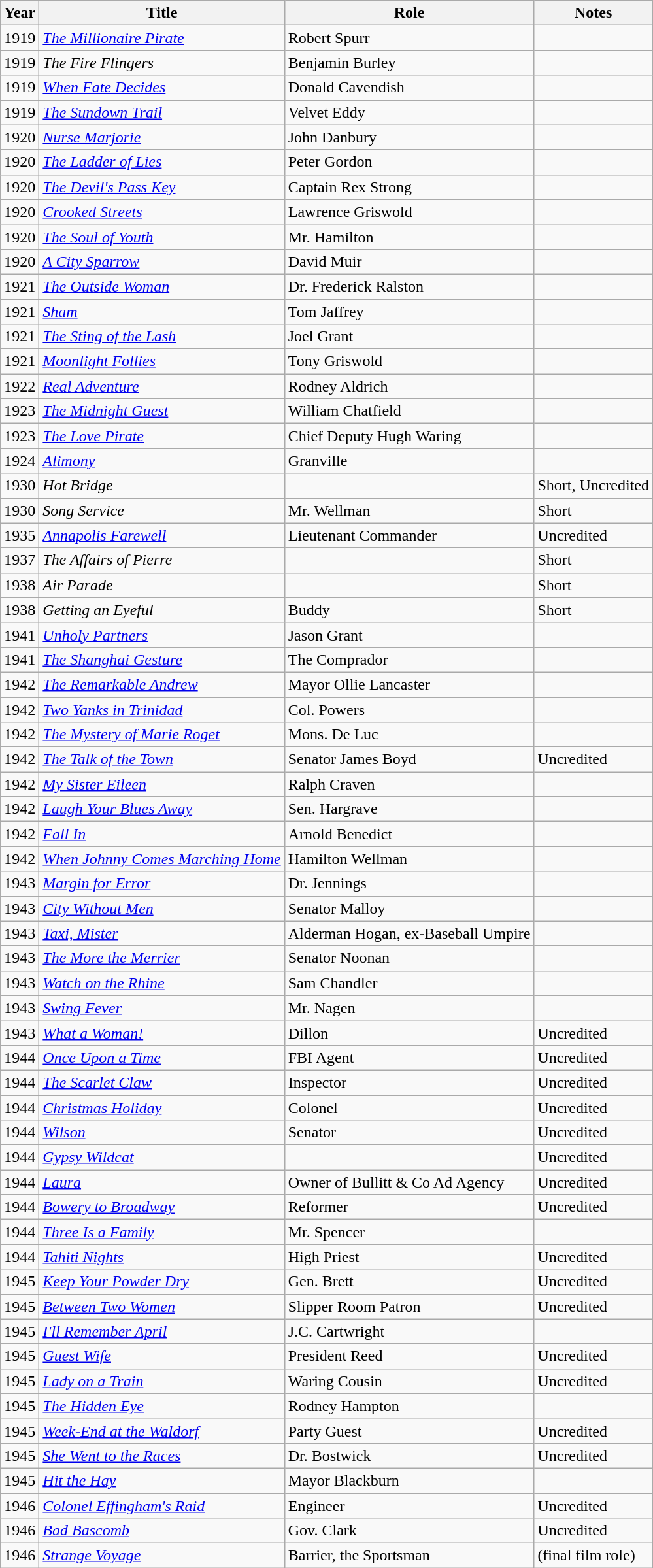<table class="wikitable">
<tr>
<th>Year</th>
<th>Title</th>
<th>Role</th>
<th>Notes</th>
</tr>
<tr>
<td>1919</td>
<td><em><a href='#'>The Millionaire Pirate</a></em></td>
<td>Robert Spurr</td>
<td></td>
</tr>
<tr>
<td>1919</td>
<td><em>The Fire Flingers</em></td>
<td>Benjamin Burley</td>
<td></td>
</tr>
<tr>
<td>1919</td>
<td><em><a href='#'>When Fate Decides</a></em></td>
<td>Donald Cavendish</td>
<td></td>
</tr>
<tr>
<td>1919</td>
<td><em><a href='#'>The Sundown Trail</a></em></td>
<td>Velvet Eddy</td>
<td></td>
</tr>
<tr>
<td>1920</td>
<td><em><a href='#'>Nurse Marjorie</a></em></td>
<td>John Danbury</td>
<td></td>
</tr>
<tr>
<td>1920</td>
<td><em><a href='#'>The Ladder of Lies</a></em></td>
<td>Peter Gordon</td>
<td></td>
</tr>
<tr>
<td>1920</td>
<td><em><a href='#'>The Devil's Pass Key</a></em></td>
<td>Captain Rex Strong</td>
<td></td>
</tr>
<tr>
<td>1920</td>
<td><em><a href='#'>Crooked Streets</a></em></td>
<td>Lawrence Griswold</td>
<td></td>
</tr>
<tr>
<td>1920</td>
<td><em><a href='#'>The Soul of Youth</a></em></td>
<td>Mr. Hamilton</td>
<td></td>
</tr>
<tr>
<td>1920</td>
<td><em><a href='#'>A City Sparrow</a></em></td>
<td>David Muir</td>
<td></td>
</tr>
<tr>
<td>1921</td>
<td><em><a href='#'>The Outside Woman</a></em></td>
<td>Dr. Frederick Ralston</td>
<td></td>
</tr>
<tr>
<td>1921</td>
<td><em><a href='#'>Sham</a></em></td>
<td>Tom Jaffrey</td>
<td></td>
</tr>
<tr>
<td>1921</td>
<td><em><a href='#'>The Sting of the Lash</a></em></td>
<td>Joel Grant</td>
<td></td>
</tr>
<tr>
<td>1921</td>
<td><em><a href='#'>Moonlight Follies</a></em></td>
<td>Tony Griswold</td>
<td></td>
</tr>
<tr>
<td>1922</td>
<td><em><a href='#'>Real Adventure</a></em></td>
<td>Rodney Aldrich</td>
<td></td>
</tr>
<tr>
<td>1923</td>
<td><em><a href='#'>The Midnight Guest</a></em></td>
<td>William Chatfield</td>
<td></td>
</tr>
<tr>
<td>1923</td>
<td><em><a href='#'>The Love Pirate</a></em></td>
<td>Chief Deputy Hugh Waring</td>
<td></td>
</tr>
<tr>
<td>1924</td>
<td><em><a href='#'>Alimony</a></em></td>
<td>Granville</td>
<td></td>
</tr>
<tr>
<td>1930</td>
<td><em>Hot Bridge</em></td>
<td></td>
<td>Short, Uncredited</td>
</tr>
<tr>
<td>1930</td>
<td><em>Song Service</em></td>
<td>Mr. Wellman</td>
<td>Short</td>
</tr>
<tr>
<td>1935</td>
<td><em><a href='#'>Annapolis Farewell</a></em></td>
<td>Lieutenant Commander</td>
<td>Uncredited</td>
</tr>
<tr>
<td>1937</td>
<td><em>The Affairs of Pierre</em></td>
<td></td>
<td>Short</td>
</tr>
<tr>
<td>1938</td>
<td><em>Air Parade</em></td>
<td></td>
<td>Short</td>
</tr>
<tr>
<td>1938</td>
<td><em>Getting an Eyeful</em></td>
<td>Buddy</td>
<td>Short</td>
</tr>
<tr>
<td>1941</td>
<td><em><a href='#'>Unholy Partners</a></em></td>
<td>Jason Grant</td>
<td></td>
</tr>
<tr>
<td>1941</td>
<td><em><a href='#'>The Shanghai Gesture</a></em></td>
<td>The Comprador</td>
<td></td>
</tr>
<tr>
<td>1942</td>
<td><em><a href='#'>The Remarkable Andrew</a></em></td>
<td>Mayor Ollie Lancaster</td>
<td></td>
</tr>
<tr>
<td>1942</td>
<td><em><a href='#'>Two Yanks in Trinidad</a></em></td>
<td>Col. Powers</td>
<td></td>
</tr>
<tr>
<td>1942</td>
<td><em><a href='#'>The Mystery of Marie Roget</a></em></td>
<td>Mons. De Luc</td>
<td></td>
</tr>
<tr>
<td>1942</td>
<td><em><a href='#'>The Talk of the Town</a></em></td>
<td>Senator James Boyd</td>
<td>Uncredited</td>
</tr>
<tr>
<td>1942</td>
<td><em><a href='#'>My Sister Eileen</a></em></td>
<td>Ralph Craven</td>
<td></td>
</tr>
<tr>
<td>1942</td>
<td><em><a href='#'>Laugh Your Blues Away</a></em></td>
<td>Sen. Hargrave</td>
<td></td>
</tr>
<tr>
<td>1942</td>
<td><em><a href='#'>Fall In</a></em></td>
<td>Arnold Benedict</td>
<td></td>
</tr>
<tr>
<td>1942</td>
<td><em><a href='#'>When Johnny Comes Marching Home</a></em></td>
<td>Hamilton Wellman</td>
<td></td>
</tr>
<tr>
<td>1943</td>
<td><em><a href='#'>Margin for Error</a></em></td>
<td>Dr. Jennings</td>
<td></td>
</tr>
<tr>
<td>1943</td>
<td><em><a href='#'>City Without Men</a></em></td>
<td>Senator Malloy</td>
<td></td>
</tr>
<tr>
<td>1943</td>
<td><em><a href='#'>Taxi, Mister</a></em></td>
<td>Alderman Hogan, ex-Baseball Umpire</td>
<td></td>
</tr>
<tr>
<td>1943</td>
<td><em><a href='#'>The More the Merrier</a></em></td>
<td>Senator Noonan</td>
<td></td>
</tr>
<tr>
<td>1943</td>
<td><em><a href='#'>Watch on the Rhine</a></em></td>
<td>Sam Chandler</td>
<td></td>
</tr>
<tr>
<td>1943</td>
<td><em><a href='#'>Swing Fever</a></em></td>
<td>Mr. Nagen</td>
<td></td>
</tr>
<tr>
<td>1943</td>
<td><em><a href='#'>What a Woman!</a></em></td>
<td>Dillon</td>
<td>Uncredited</td>
</tr>
<tr>
<td>1944</td>
<td><em><a href='#'>Once Upon a Time</a></em></td>
<td>FBI Agent</td>
<td>Uncredited</td>
</tr>
<tr>
<td>1944</td>
<td><em><a href='#'>The Scarlet Claw</a></em></td>
<td>Inspector</td>
<td>Uncredited</td>
</tr>
<tr>
<td>1944</td>
<td><em><a href='#'>Christmas Holiday</a></em></td>
<td>Colonel</td>
<td>Uncredited</td>
</tr>
<tr>
<td>1944</td>
<td><em><a href='#'>Wilson</a></em></td>
<td>Senator</td>
<td>Uncredited</td>
</tr>
<tr>
<td>1944</td>
<td><em><a href='#'>Gypsy Wildcat</a></em></td>
<td></td>
<td>Uncredited</td>
</tr>
<tr>
<td>1944</td>
<td><em><a href='#'>Laura</a></em></td>
<td>Owner of Bullitt & Co Ad Agency</td>
<td>Uncredited</td>
</tr>
<tr>
<td>1944</td>
<td><em><a href='#'>Bowery to Broadway</a></em></td>
<td>Reformer</td>
<td>Uncredited</td>
</tr>
<tr>
<td>1944</td>
<td><em><a href='#'>Three Is a Family</a></em></td>
<td>Mr. Spencer</td>
<td></td>
</tr>
<tr>
<td>1944</td>
<td><em><a href='#'>Tahiti Nights</a></em></td>
<td>High Priest</td>
<td>Uncredited</td>
</tr>
<tr>
<td>1945</td>
<td><em><a href='#'>Keep Your Powder Dry</a></em></td>
<td>Gen. Brett</td>
<td>Uncredited</td>
</tr>
<tr>
<td>1945</td>
<td><em><a href='#'>Between Two Women</a></em></td>
<td>Slipper Room Patron</td>
<td>Uncredited</td>
</tr>
<tr>
<td>1945</td>
<td><em><a href='#'>I'll Remember April</a></em></td>
<td>J.C. Cartwright</td>
<td></td>
</tr>
<tr>
<td>1945</td>
<td><em><a href='#'>Guest Wife</a></em></td>
<td>President Reed</td>
<td>Uncredited</td>
</tr>
<tr>
<td>1945</td>
<td><em><a href='#'>Lady on a Train</a></em></td>
<td>Waring Cousin</td>
<td>Uncredited</td>
</tr>
<tr>
<td>1945</td>
<td><em><a href='#'>The Hidden Eye</a></em></td>
<td>Rodney Hampton</td>
<td></td>
</tr>
<tr>
<td>1945</td>
<td><em><a href='#'>Week-End at the Waldorf</a></em></td>
<td>Party Guest</td>
<td>Uncredited</td>
</tr>
<tr>
<td>1945</td>
<td><em><a href='#'>She Went to the Races</a></em></td>
<td>Dr. Bostwick</td>
<td>Uncredited</td>
</tr>
<tr>
<td>1945</td>
<td><em><a href='#'>Hit the Hay</a></em></td>
<td>Mayor Blackburn</td>
<td></td>
</tr>
<tr>
<td>1946</td>
<td><em><a href='#'>Colonel Effingham's Raid</a></em></td>
<td>Engineer</td>
<td>Uncredited</td>
</tr>
<tr>
<td>1946</td>
<td><em><a href='#'>Bad Bascomb</a></em></td>
<td>Gov. Clark</td>
<td>Uncredited</td>
</tr>
<tr>
<td>1946</td>
<td><em><a href='#'>Strange Voyage</a></em></td>
<td>Barrier, the Sportsman</td>
<td>(final film role)</td>
</tr>
</table>
